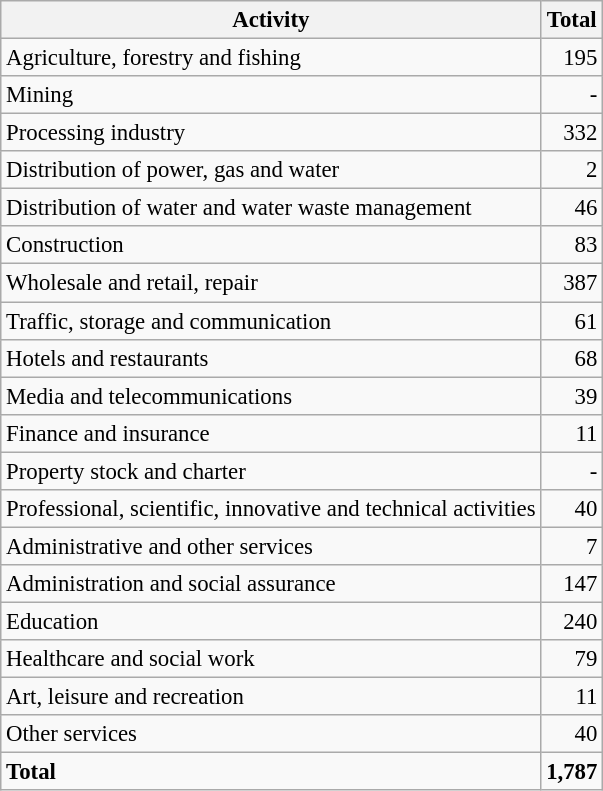<table class="wikitable sortable" style="font-size:95%;">
<tr>
<th>Activity</th>
<th>Total</th>
</tr>
<tr>
<td>Agriculture, forestry and fishing</td>
<td align="right">195</td>
</tr>
<tr>
<td>Mining</td>
<td align="right">-</td>
</tr>
<tr>
<td>Processing industry</td>
<td align="right">332</td>
</tr>
<tr>
<td>Distribution of power, gas and water</td>
<td align="right">2</td>
</tr>
<tr>
<td>Distribution of water and water waste management</td>
<td align="right">46</td>
</tr>
<tr>
<td>Construction</td>
<td align="right">83</td>
</tr>
<tr>
<td>Wholesale and retail, repair</td>
<td align="right">387</td>
</tr>
<tr>
<td>Traffic, storage and communication</td>
<td align="right">61</td>
</tr>
<tr>
<td>Hotels and restaurants</td>
<td align="right">68</td>
</tr>
<tr>
<td>Media and telecommunications</td>
<td align="right">39</td>
</tr>
<tr>
<td>Finance and insurance</td>
<td align="right">11</td>
</tr>
<tr>
<td>Property stock and charter</td>
<td align="right">-</td>
</tr>
<tr>
<td>Professional, scientific, innovative and technical activities</td>
<td align="right">40</td>
</tr>
<tr>
<td>Administrative and other services</td>
<td align="right">7</td>
</tr>
<tr>
<td>Administration and social assurance</td>
<td align="right">147</td>
</tr>
<tr>
<td>Education</td>
<td align="right">240</td>
</tr>
<tr>
<td>Healthcare and social work</td>
<td align="right">79</td>
</tr>
<tr>
<td>Art, leisure and recreation</td>
<td align="right">11</td>
</tr>
<tr>
<td>Other services</td>
<td align="right">40</td>
</tr>
<tr class="sortbottom">
<td><strong>Total</strong></td>
<td align="right"><strong>1,787</strong></td>
</tr>
</table>
